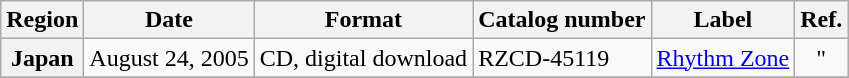<table class="wikitable plainrowheaders">
<tr>
<th>Region</th>
<th>Date</th>
<th>Format</th>
<th>Catalog number</th>
<th>Label</th>
<th>Ref.</th>
</tr>
<tr>
<th scope="row">Japan</th>
<td>August 24, 2005</td>
<td>CD, digital download</td>
<td>RZCD-45119</td>
<td><a href='#'>Rhythm Zone</a></td>
<td align="center">" </td>
</tr>
<tr>
</tr>
</table>
